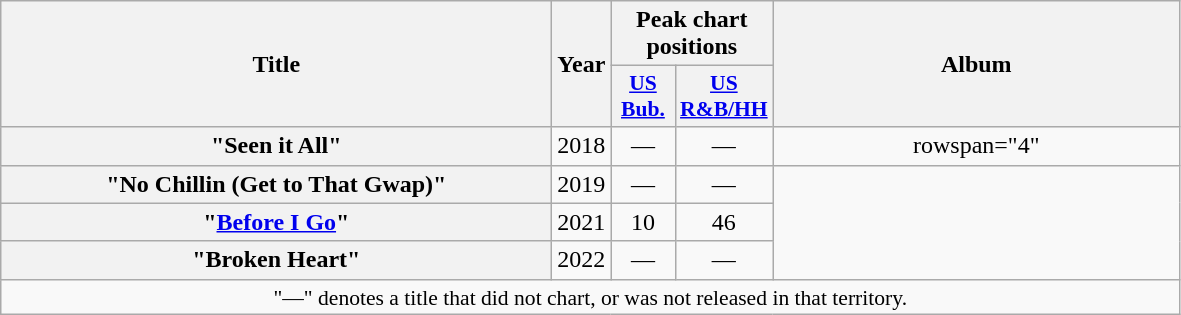<table class="wikitable plainrowheaders" style="text-align:center;">
<tr>
<th scope="col" rowspan="2" style="width:22.5em;">Title</th>
<th scope="col" rowspan="2" style="width:1em;">Year</th>
<th scope="col" colspan="2">Peak chart positions</th>
<th scope="col" rowspan="2" style="width:16.5em;">Album</th>
</tr>
<tr>
<th scope="col" style="width:2.5em;font-size:90%;"><a href='#'>US<br>Bub.</a><br></th>
<th scope="col" style="width:2.5em;font-size:90%;"><a href='#'>US R&B/HH</a><br></th>
</tr>
<tr>
<th scope="row">"Seen it All"<br></th>
<td>2018</td>
<td>—</td>
<td>—</td>
<td>rowspan="4" </td>
</tr>
<tr>
<th scope="row">"No Chillin (Get to That Gwap)"<br></th>
<td>2019</td>
<td>—</td>
<td>—</td>
</tr>
<tr>
<th scope="row">"<a href='#'>Before I Go</a>"<br></th>
<td>2021</td>
<td>10</td>
<td>46</td>
</tr>
<tr>
<th scope="row">"Broken Heart"<br></th>
<td>2022</td>
<td>—</td>
<td>—</td>
</tr>
<tr>
<td colspan="9" style="font-size:90%">"—" denotes a title that did not chart, or was not released in that territory.</td>
</tr>
</table>
